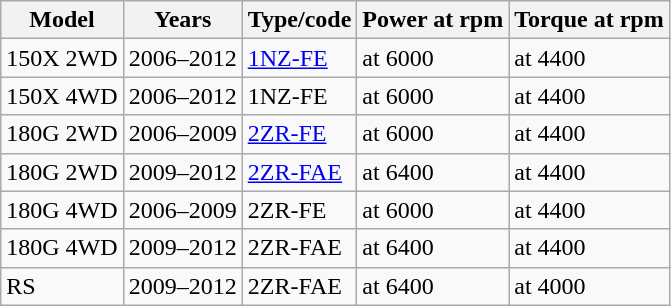<table class="wikitable">
<tr>
<th>Model</th>
<th>Years</th>
<th>Type/code</th>
<th>Power at rpm</th>
<th>Torque at rpm</th>
</tr>
<tr>
<td>150X 2WD</td>
<td>2006–2012</td>
<td> <a href='#'>1NZ-FE</a></td>
<td> at 6000</td>
<td> at 4400</td>
</tr>
<tr>
<td>150X 4WD</td>
<td>2006–2012</td>
<td> 1NZ-FE</td>
<td> at 6000</td>
<td> at 4400</td>
</tr>
<tr>
<td>180G 2WD</td>
<td>2006–2009</td>
<td> <a href='#'>2ZR-FE</a></td>
<td> at 6000</td>
<td> at 4400</td>
</tr>
<tr>
<td>180G 2WD</td>
<td>2009–2012</td>
<td> <a href='#'>2ZR-FAE</a></td>
<td> at 6400</td>
<td> at 4400</td>
</tr>
<tr>
<td>180G 4WD</td>
<td>2006–2009</td>
<td> 2ZR-FE</td>
<td> at 6000</td>
<td> at 4400</td>
</tr>
<tr>
<td>180G 4WD</td>
<td>2009–2012</td>
<td> 2ZR-FAE</td>
<td> at 6400</td>
<td> at 4400</td>
</tr>
<tr>
<td>RS</td>
<td>2009–2012</td>
<td> 2ZR-FAE</td>
<td> at 6400</td>
<td> at 4000</td>
</tr>
</table>
